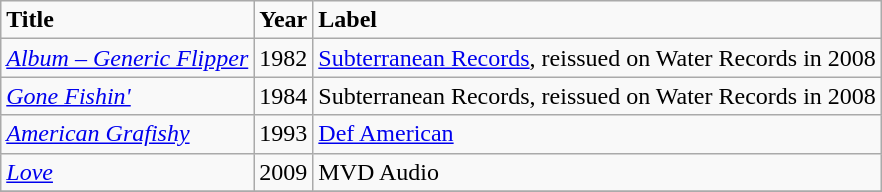<table class="wikitable">
<tr>
<td><strong>Title</strong></td>
<td><strong>Year</strong></td>
<td><strong>Label</strong></td>
</tr>
<tr>
<td><em><a href='#'>Album – Generic Flipper</a></em></td>
<td>1982</td>
<td><a href='#'>Subterranean Records</a>, reissued on Water Records in 2008</td>
</tr>
<tr>
<td><em><a href='#'>Gone Fishin'</a></em></td>
<td>1984</td>
<td>Subterranean Records, reissued on Water Records in 2008</td>
</tr>
<tr>
<td><em><a href='#'>American Grafishy</a></em></td>
<td>1993</td>
<td><a href='#'>Def American</a></td>
</tr>
<tr>
<td><em><a href='#'>Love</a></em></td>
<td>2009</td>
<td>MVD Audio</td>
</tr>
<tr>
</tr>
</table>
